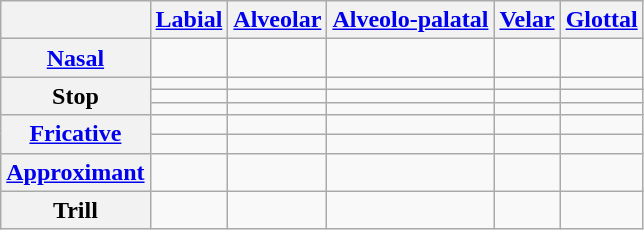<table class="wikitable" style="text-align:center">
<tr>
<th></th>
<th><a href='#'>Labial</a></th>
<th><a href='#'>Alveolar</a></th>
<th><a href='#'>Alveolo-palatal</a></th>
<th><a href='#'>Velar</a></th>
<th><a href='#'>Glottal</a></th>
</tr>
<tr>
<th><a href='#'>Nasal</a></th>
<td></td>
<td></td>
<td></td>
<td></td>
<td></td>
</tr>
<tr>
<th rowspan="3">Stop</th>
<td></td>
<td></td>
<td></td>
<td></td>
<td></td>
</tr>
<tr>
<td></td>
<td></td>
<td></td>
<td></td>
<td></td>
</tr>
<tr>
<td></td>
<td></td>
<td></td>
<td></td>
<td></td>
</tr>
<tr>
<th rowspan="2"><a href='#'>Fricative</a></th>
<td></td>
<td></td>
<td></td>
<td></td>
<td></td>
</tr>
<tr>
<td></td>
<td></td>
<td></td>
<td></td>
<td></td>
</tr>
<tr>
<th><a href='#'>Approximant</a></th>
<td></td>
<td></td>
<td></td>
<td></td>
<td></td>
</tr>
<tr>
<th>Trill</th>
<td></td>
<td></td>
<td></td>
<td></td>
<td></td>
</tr>
</table>
